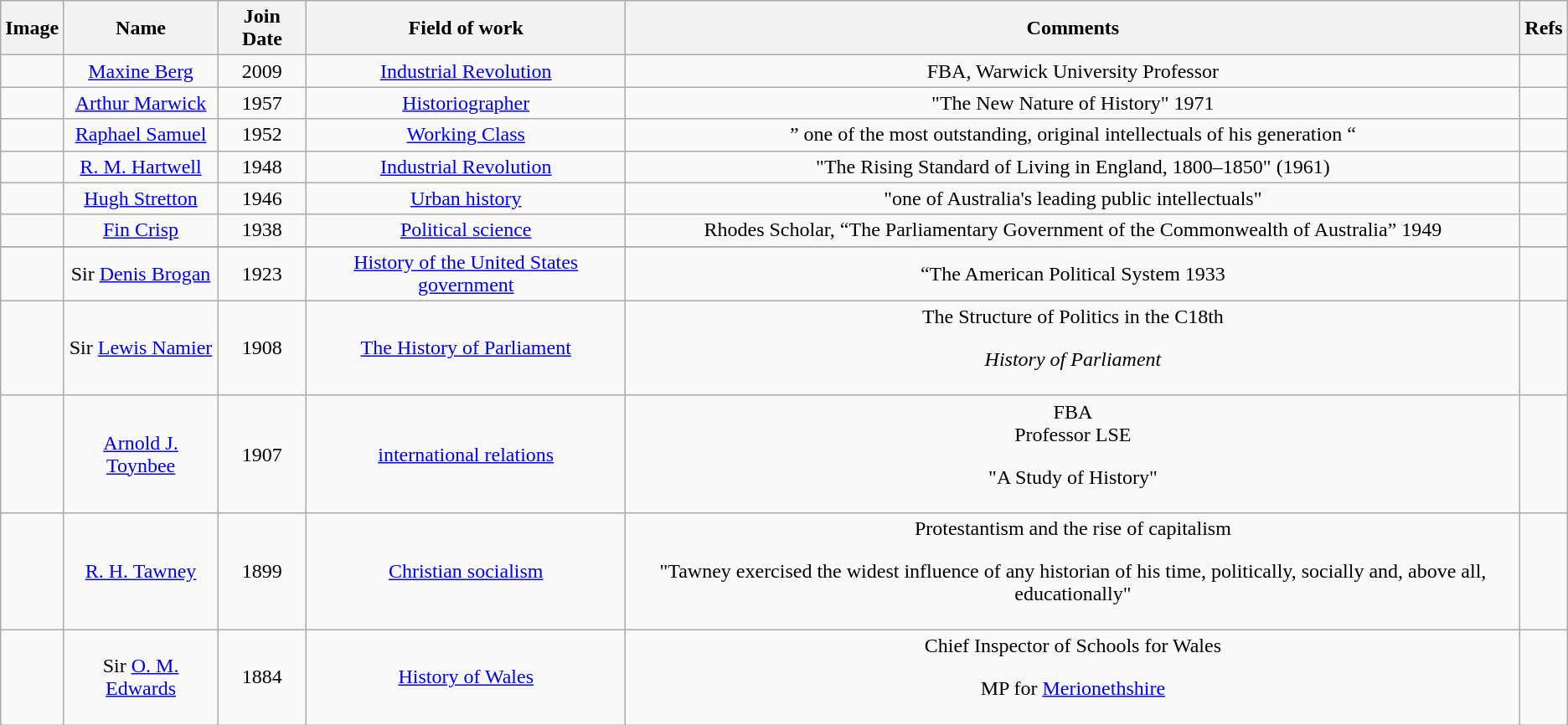<table class="wikitable sortable" style="text-align:center; border:none;">
<tr>
<th class="unsortable">Image</th>
<th>Name</th>
<th>Join Date</th>
<th>Field of work</th>
<th>Comments</th>
<th>Refs</th>
</tr>
<tr>
<td></td>
<td><a href='#'>Maxine Berg</a></td>
<td>2009</td>
<td><a href='#'>Industrial Revolution</a></td>
<td>FBA, Warwick University Professor</td>
<td></td>
</tr>
<tr>
<td></td>
<td><a href='#'>Arthur Marwick</a></td>
<td>1957</td>
<td><a href='#'>Historiographer</a></td>
<td>"The New Nature of History" 1971</td>
<td></td>
</tr>
<tr>
<td></td>
<td><a href='#'>Raphael Samuel</a></td>
<td>1952</td>
<td><a href='#'>Working Class</a></td>
<td>” one of the most outstanding, original intellectuals of his generation “</td>
<td></td>
</tr>
<tr>
<td></td>
<td><a href='#'>R. M. Hartwell</a></td>
<td>1948</td>
<td><a href='#'>Industrial Revolution</a></td>
<td>"The Rising Standard of Living in England, 1800–1850" (1961)</td>
<td></td>
</tr>
<tr>
<td></td>
<td><a href='#'>Hugh Stretton</a></td>
<td>1946</td>
<td><a href='#'>Urban history</a></td>
<td Rhodes Scholar, Fellow>"one of Australia's leading public intellectuals"</td>
<td></td>
</tr>
<tr>
<td></td>
<td><a href='#'>Fin Crisp</a></td>
<td>1938</td>
<td><a href='#'>Political science</a></td>
<td>Rhodes Scholar, “The Parliamentary Government of the Commonwealth of Australia” 1949</td>
<td></td>
</tr>
<tr |||>
</tr>
<tr>
<td></td>
<td>Sir <a href='#'>Denis Brogan</a></td>
<td>1923</td>
<td><a href='#'>History of the United States government</a></td>
<td>“The American Political System 1933</td>
<td></td>
</tr>
<tr>
<td></td>
<td>Sir <a href='#'>Lewis Namier</a></td>
<td>1908</td>
<td><a href='#'>The History of Parliament</a></td>
<td>The Structure of Politics in the C18th<p><em>History of Parliament</em></p></td>
<td></td>
</tr>
<tr>
<td></td>
<td><a href='#'>Arnold J. Toynbee</a></td>
<td>1907</td>
<td><a href='#'>international relations</a></td>
<td>FBA<br>Professor LSE<p>"A Study of History"</p></td>
<td></td>
</tr>
<tr>
<td></td>
<td><a href='#'>R. H. Tawney</a></td>
<td>1899</td>
<td><a href='#'>Christian socialism</a></td>
<td>Protestantism and the rise of capitalism<p>"Tawney exercised the widest influence of any historian of his time, politically, socially and, above all, educationally"</p></td>
<td></td>
</tr>
<tr>
<td></td>
<td>Sir <a href='#'>O. M. Edwards</a></td>
<td>1884</td>
<td><a href='#'>History of Wales</a></td>
<td>Chief Inspector of Schools for Wales<p>MP for <a href='#'>Merionethshire</a></p></td>
<td></td>
</tr>
</table>
